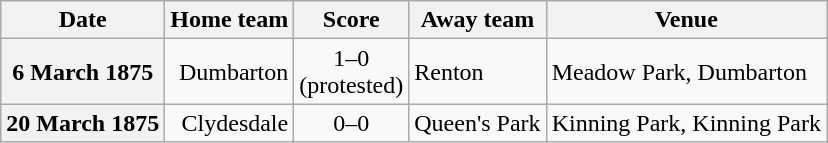<table class="wikitable football-result-list" style="max-width: 80em; text-align: center">
<tr>
<th scope="col">Date</th>
<th scope="col">Home team</th>
<th scope="col">Score</th>
<th scope="col">Away team</th>
<th scope="col">Venue</th>
</tr>
<tr>
<th scope="row">6 March 1875</th>
<td align=right>Dumbarton</td>
<td>1–0<br>(protested)</td>
<td align=left>Renton</td>
<td align=left>Meadow Park, Dumbarton</td>
</tr>
<tr>
<th scope="row">20 March 1875</th>
<td align=right>Clydesdale</td>
<td>0–0</td>
<td align=left>Queen's Park</td>
<td align=left>Kinning Park, Kinning Park</td>
</tr>
</table>
